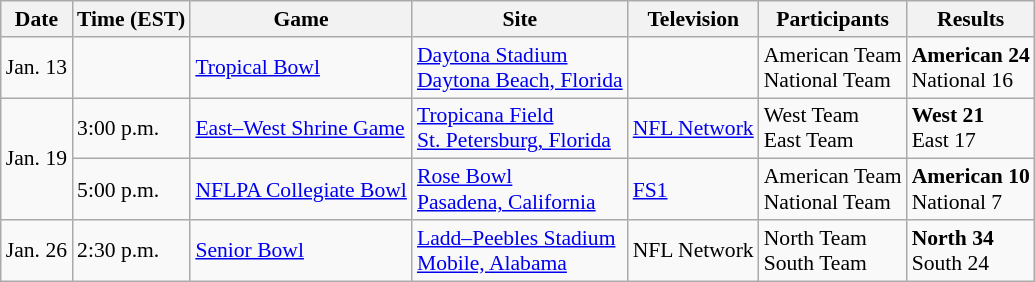<table class="wikitable" style="font-size:90%">
<tr>
<th>Date</th>
<th>Time (EST)</th>
<th>Game</th>
<th>Site</th>
<th>Television</th>
<th>Participants</th>
<th>Results</th>
</tr>
<tr>
<td>Jan. 13</td>
<td></td>
<td><a href='#'>Tropical Bowl</a></td>
<td><a href='#'>Daytona Stadium</a><br><a href='#'>Daytona Beach, Florida</a></td>
<td></td>
<td>American Team<br>National Team</td>
<td><strong>American 24</strong><br>National 16</td>
</tr>
<tr>
<td rowspan=2>Jan. 19</td>
<td>3:00 p.m.</td>
<td><a href='#'>East–West Shrine Game</a></td>
<td><a href='#'>Tropicana Field</a><br><a href='#'>St. Petersburg, Florida</a></td>
<td><a href='#'>NFL Network</a></td>
<td>West Team<br>East Team</td>
<td><strong>West 21</strong><br>East 17</td>
</tr>
<tr>
<td>5:00 p.m.</td>
<td><a href='#'>NFLPA Collegiate Bowl</a></td>
<td><a href='#'>Rose Bowl</a><br><a href='#'>Pasadena, California</a></td>
<td><a href='#'>FS1</a></td>
<td>American Team<br>National Team</td>
<td><strong>American 10</strong><br>National 7</td>
</tr>
<tr>
<td>Jan. 26</td>
<td>2:30 p.m.</td>
<td><a href='#'>Senior Bowl</a></td>
<td><a href='#'>Ladd–Peebles Stadium</a><br><a href='#'>Mobile, Alabama</a></td>
<td>NFL Network</td>
<td>North Team<br>South Team</td>
<td><strong>North 34</strong><br>South 24</td>
</tr>
</table>
